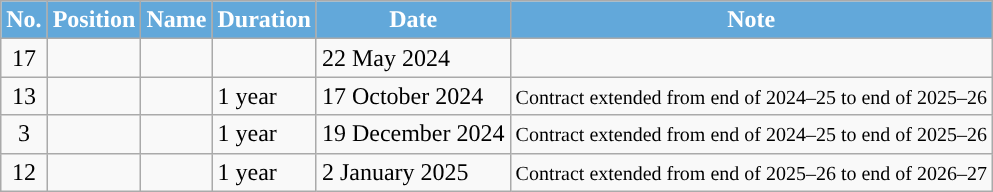<table class="wikitable sortable">
<tr>
<th style="background:#62a8da;color:white">No.</th>
<th style="background:#62a8da;color:white">Position</th>
<th style="background:#62a8da;color:white">Name</th>
<th style="background:#62a8da;color:white">Duration</th>
<th style="background:#62a8da;color:white">Date</th>
<th style="background:#62a8da;color:white">Note</th>
</tr>
<tr>
<td style="text-align:center;">17</td>
<td style="text-align:center;"></td>
<td></td>
<td></td>
<td>22 May 2024</td>
<td></td>
</tr>
<tr>
<td style="text-align:center;">13</td>
<td style="text-align:center;"></td>
<td></td>
<td>1 year</td>
<td>17 October 2024</td>
<td><small>Contract extended from end of 2024–25 to end of 2025–26</small></td>
</tr>
<tr>
<td style="text-align:center;">3</td>
<td style="text-align:center;"></td>
<td></td>
<td>1 year</td>
<td>19 December 2024</td>
<td><small>Contract extended from end of 2024–25 to end of 2025–26</small></td>
</tr>
<tr>
<td style="text-align:center;">12</td>
<td style="text-align:center;"></td>
<td></td>
<td>1 year</td>
<td>2 January 2025</td>
<td><small>Contract extended from end of 2025–26 to end of 2026–27</small></td>
</tr>
</table>
